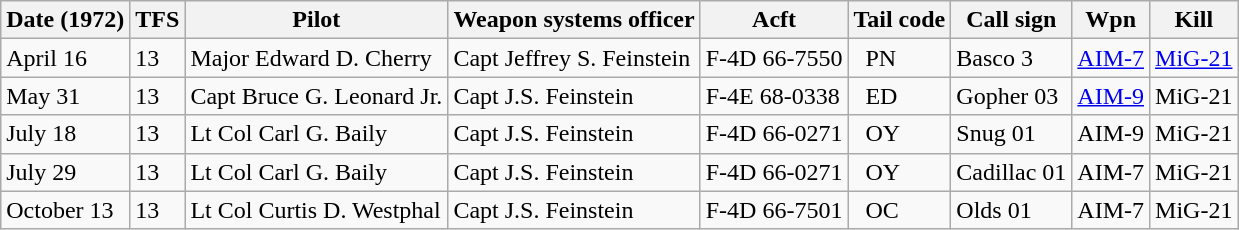<table align=center class="wikitable">
<tr>
<th>Date (1972)</th>
<th>TFS</th>
<th>Pilot</th>
<th>Weapon systems officer</th>
<th>Acft</th>
<th>Tail code</th>
<th>Call sign</th>
<th>Wpn</th>
<th>Kill</th>
</tr>
<tr>
<td>April 16</td>
<td>13</td>
<td>Major Edward D. Cherry</td>
<td>Capt Jeffrey S. Feinstein</td>
<td>F-4D 66-7550</td>
<td>  PN</td>
<td>Basco 3</td>
<td><a href='#'>AIM-7</a></td>
<td><a href='#'>MiG-21</a></td>
</tr>
<tr>
<td>May 31</td>
<td>13</td>
<td>Capt Bruce G. Leonard Jr.</td>
<td>Capt J.S. Feinstein</td>
<td>F-4E 68-0338</td>
<td>  ED</td>
<td>Gopher 03</td>
<td><a href='#'>AIM-9</a></td>
<td>MiG-21</td>
</tr>
<tr>
<td>July 18</td>
<td>13</td>
<td>Lt Col Carl G. Baily</td>
<td>Capt J.S. Feinstein</td>
<td>F-4D 66-0271</td>
<td>  OY</td>
<td>Snug 01</td>
<td>AIM-9</td>
<td>MiG-21</td>
</tr>
<tr>
<td>July 29</td>
<td>13</td>
<td>Lt Col Carl G. Baily</td>
<td>Capt J.S. Feinstein</td>
<td>F-4D 66-0271</td>
<td>  OY</td>
<td>Cadillac 01</td>
<td>AIM-7</td>
<td>MiG-21</td>
</tr>
<tr>
<td>October 13</td>
<td>13</td>
<td>Lt Col Curtis D. Westphal</td>
<td>Capt J.S. Feinstein</td>
<td>F-4D 66-7501</td>
<td>  OC</td>
<td>Olds 01</td>
<td>AIM-7</td>
<td>MiG-21</td>
</tr>
</table>
